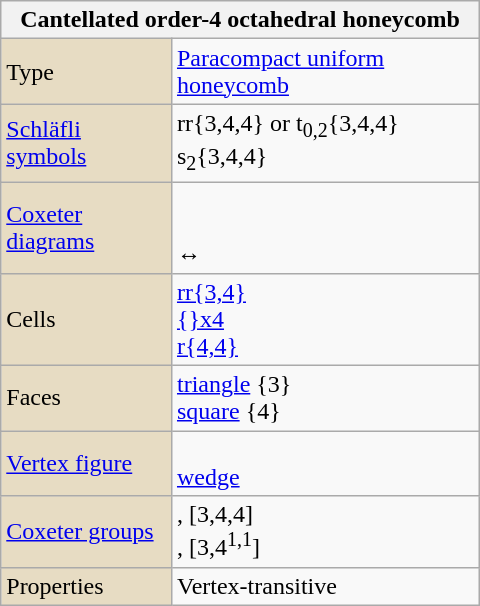<table class="wikitable" align="right" style="margin-left:10px" width="320">
<tr>
<th bgcolor=#e7dcc3 colspan=2>Cantellated order-4 octahedral honeycomb</th>
</tr>
<tr>
<td bgcolor=#e7dcc3>Type</td>
<td><a href='#'>Paracompact uniform honeycomb</a></td>
</tr>
<tr>
<td bgcolor=#e7dcc3><a href='#'>Schläfli symbols</a></td>
<td>rr{3,4,4} or t<sub>0,2</sub>{3,4,4}<br>s<sub>2</sub>{3,4,4}</td>
</tr>
<tr>
<td bgcolor=#e7dcc3><a href='#'>Coxeter diagrams</a></td>
<td><br><br> ↔ </td>
</tr>
<tr>
<td bgcolor=#e7dcc3>Cells</td>
<td><a href='#'>rr{3,4}</a> <br><a href='#'>{}x4</a> <br><a href='#'>r{4,4}</a> </td>
</tr>
<tr>
<td bgcolor=#e7dcc3>Faces</td>
<td><a href='#'>triangle</a> {3}<br><a href='#'>square</a> {4}</td>
</tr>
<tr>
<td bgcolor=#e7dcc3><a href='#'>Vertex figure</a></td>
<td><br><a href='#'>wedge</a></td>
</tr>
<tr>
<td bgcolor=#e7dcc3><a href='#'>Coxeter groups</a></td>
<td>, [3,4,4]<br>, [3,4<sup>1,1</sup>]</td>
</tr>
<tr>
<td bgcolor=#e7dcc3>Properties</td>
<td>Vertex-transitive</td>
</tr>
</table>
